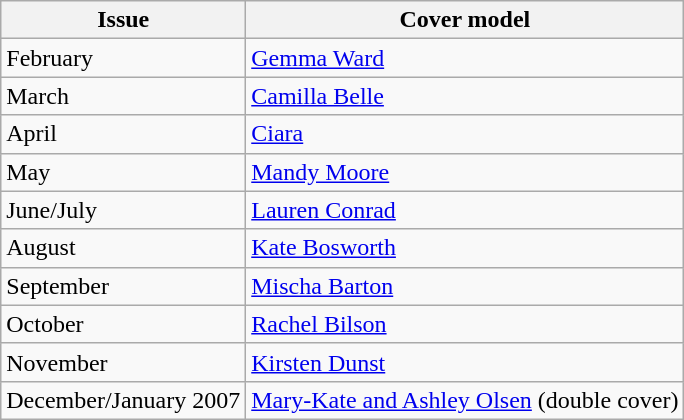<table class="sortable wikitable">
<tr>
<th>Issue</th>
<th>Cover model</th>
</tr>
<tr>
<td>February</td>
<td><a href='#'>Gemma Ward</a></td>
</tr>
<tr>
<td>March</td>
<td><a href='#'>Camilla Belle</a></td>
</tr>
<tr>
<td>April</td>
<td><a href='#'>Ciara</a></td>
</tr>
<tr>
<td>May</td>
<td><a href='#'>Mandy Moore</a></td>
</tr>
<tr>
<td>June/July</td>
<td><a href='#'>Lauren Conrad</a></td>
</tr>
<tr>
<td>August</td>
<td><a href='#'>Kate Bosworth</a></td>
</tr>
<tr>
<td>September</td>
<td><a href='#'>Mischa Barton</a></td>
</tr>
<tr>
<td>October</td>
<td><a href='#'>Rachel Bilson</a></td>
</tr>
<tr>
<td>November</td>
<td><a href='#'>Kirsten Dunst</a></td>
</tr>
<tr>
<td>December/January 2007</td>
<td><a href='#'>Mary-Kate and Ashley Olsen</a> (double cover)</td>
</tr>
</table>
